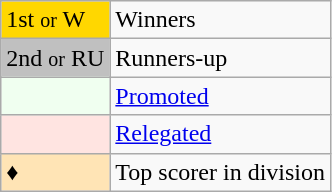<table class="wikitable" "text-align:center">
<tr>
<td bgcolor=gold>1st <small>or</small> W</td>
<td>Winners</td>
</tr>
<tr>
<td bgcolor=silver>2nd <small>or</small> RU</td>
<td>Runners-up</td>
</tr>
<tr>
<td bgcolor=#F0FFF0></td>
<td><a href='#'>Promoted</a></td>
</tr>
<tr>
<td bgcolor=#FFE4E1></td>
<td><a href='#'>Relegated</a></td>
</tr>
<tr>
<td bgcolor=#FFE4B5>♦</td>
<td>Top scorer in division</td>
</tr>
</table>
